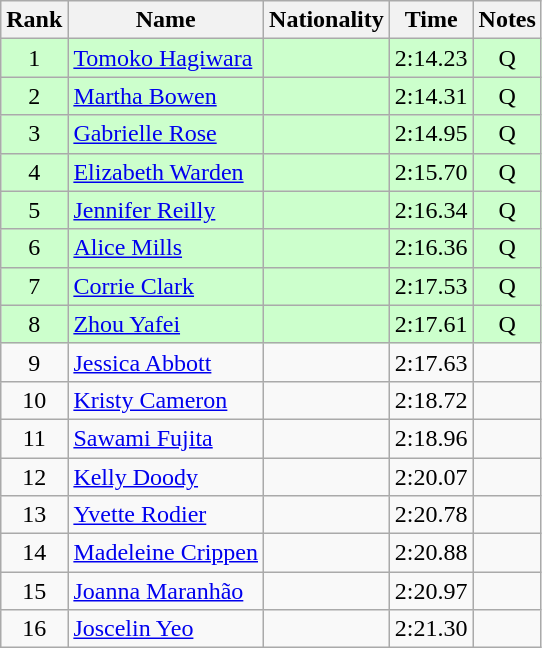<table class="wikitable sortable" style="text-align:center">
<tr>
<th>Rank</th>
<th>Name</th>
<th>Nationality</th>
<th>Time</th>
<th>Notes</th>
</tr>
<tr bgcolor=ccffcc>
<td>1</td>
<td align=left><a href='#'>Tomoko Hagiwara</a></td>
<td align=left></td>
<td>2:14.23</td>
<td>Q</td>
</tr>
<tr bgcolor=ccffcc>
<td>2</td>
<td align=left><a href='#'>Martha Bowen</a></td>
<td align=left></td>
<td>2:14.31</td>
<td>Q</td>
</tr>
<tr bgcolor=ccffcc>
<td>3</td>
<td align=left><a href='#'>Gabrielle Rose</a></td>
<td align=left></td>
<td>2:14.95</td>
<td>Q</td>
</tr>
<tr bgcolor=ccffcc>
<td>4</td>
<td align=left><a href='#'>Elizabeth Warden</a></td>
<td align=left></td>
<td>2:15.70</td>
<td>Q</td>
</tr>
<tr bgcolor=ccffcc>
<td>5</td>
<td align=left><a href='#'>Jennifer Reilly</a></td>
<td align=left></td>
<td>2:16.34</td>
<td>Q</td>
</tr>
<tr bgcolor=ccffcc>
<td>6</td>
<td align=left><a href='#'>Alice Mills</a></td>
<td align=left></td>
<td>2:16.36</td>
<td>Q</td>
</tr>
<tr bgcolor=ccffcc>
<td>7</td>
<td align=left><a href='#'>Corrie Clark</a></td>
<td align=left></td>
<td>2:17.53</td>
<td>Q</td>
</tr>
<tr bgcolor=ccffcc>
<td>8</td>
<td align=left><a href='#'>Zhou Yafei</a></td>
<td align=left></td>
<td>2:17.61</td>
<td>Q</td>
</tr>
<tr>
<td>9</td>
<td align=left><a href='#'>Jessica Abbott</a></td>
<td align=left></td>
<td>2:17.63</td>
<td></td>
</tr>
<tr>
<td>10</td>
<td align=left><a href='#'>Kristy Cameron</a></td>
<td align=left></td>
<td>2:18.72</td>
<td></td>
</tr>
<tr>
<td>11</td>
<td align=left><a href='#'>Sawami Fujita</a></td>
<td align=left></td>
<td>2:18.96</td>
<td></td>
</tr>
<tr>
<td>12</td>
<td align=left><a href='#'>Kelly Doody</a></td>
<td align=left></td>
<td>2:20.07</td>
<td></td>
</tr>
<tr>
<td>13</td>
<td align=left><a href='#'>Yvette Rodier</a></td>
<td align=left></td>
<td>2:20.78</td>
<td></td>
</tr>
<tr>
<td>14</td>
<td align=left><a href='#'>Madeleine Crippen</a></td>
<td align=left></td>
<td>2:20.88</td>
<td></td>
</tr>
<tr>
<td>15</td>
<td align=left><a href='#'>Joanna Maranhão</a></td>
<td align=left></td>
<td>2:20.97</td>
<td></td>
</tr>
<tr>
<td>16</td>
<td align=left><a href='#'>Joscelin Yeo</a></td>
<td align=left></td>
<td>2:21.30</td>
<td></td>
</tr>
</table>
